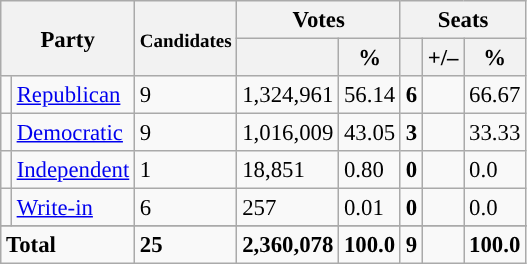<table class="wikitable" style="font-size: 95%;">
<tr>
<th colspan="2" rowspan="2">Party</th>
<th rowspan="2"><small>Candi</small><small>dates</small></th>
<th colspan="2">Votes</th>
<th colspan="3">Seats</th>
</tr>
<tr>
<th></th>
<th>%</th>
<th></th>
<th>+/–</th>
<th>%</th>
</tr>
<tr>
<td style="background:"></td>
<td align="left"><a href='#'>Republican</a></td>
<td>9</td>
<td>1,324,961</td>
<td>56.14</td>
<td><strong>6</strong></td>
<td></td>
<td>66.67</td>
</tr>
<tr>
<td style="background:"></td>
<td align="left"><a href='#'>Democratic</a></td>
<td>9</td>
<td>1,016,009</td>
<td>43.05</td>
<td><strong>3</strong></td>
<td></td>
<td>33.33</td>
</tr>
<tr>
<td style="background:"></td>
<td align="left"><a href='#'>Independent</a></td>
<td>1</td>
<td>18,851</td>
<td>0.80</td>
<td><strong>0</strong></td>
<td></td>
<td>0.0</td>
</tr>
<tr>
<td style="background:"></td>
<td align="left"><a href='#'>Write-in</a></td>
<td>6</td>
<td>257</td>
<td>0.01</td>
<td><strong>0</strong></td>
<td></td>
<td>0.0</td>
</tr>
<tr>
</tr>
<tr style="font-weight:bold">
<td colspan="2" align="left">Total</td>
<td>25</td>
<td>2,360,078</td>
<td>100.0</td>
<td>9</td>
<td></td>
<td>100.0</td>
</tr>
</table>
